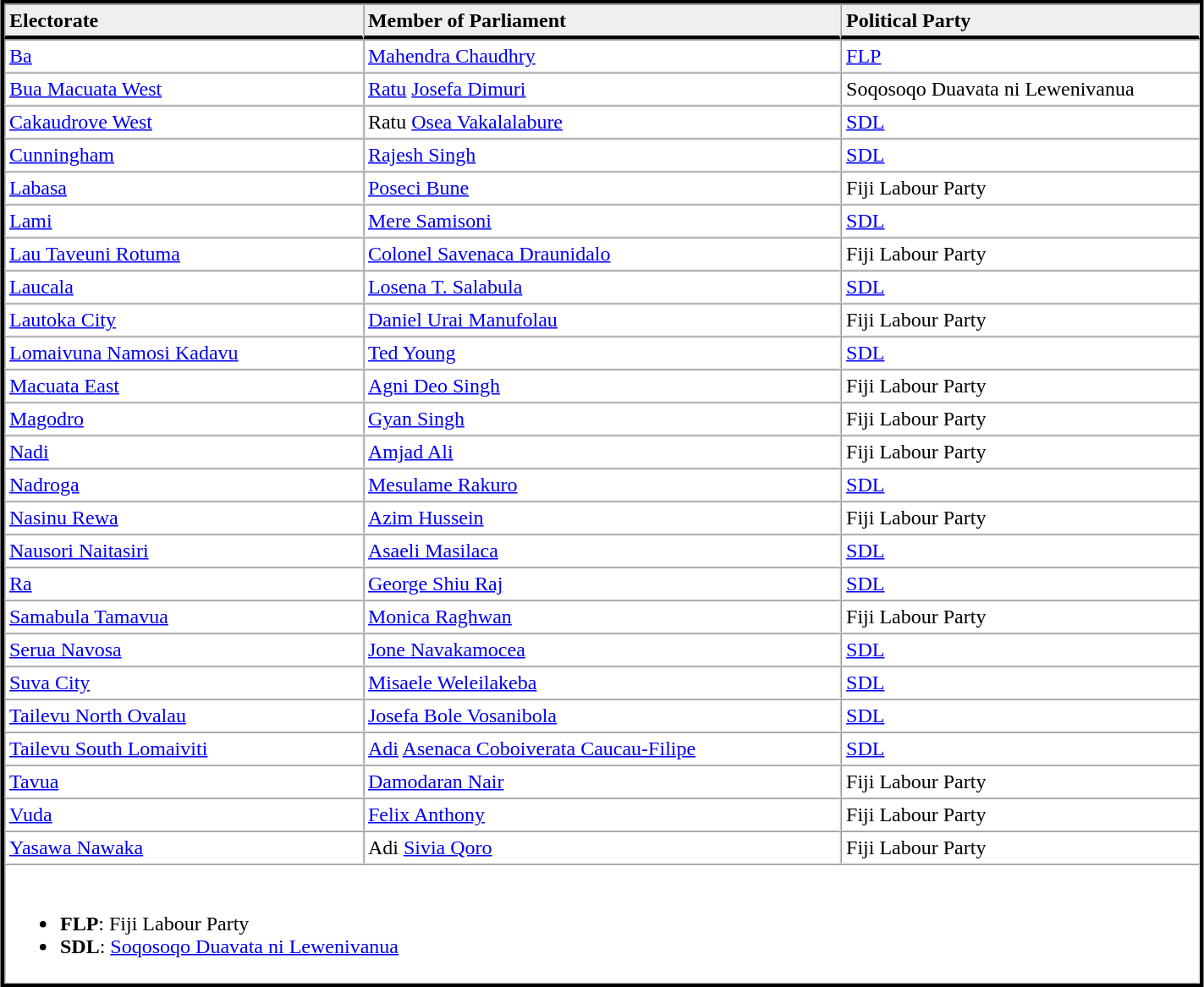<table border="1" cellpadding="3" cellspacing="0" style="width:75%; margin:auto; margin:5px; border:3px solid;">
<tr>
<td td  style="width:30%; border-bottom:3px solid; background:#efefef;"><strong>Electorate</strong></td>
<td td  style="width:40%; border-bottom:3px solid; background:#efefef;"><strong>Member of Parliament</strong></td>
<td td  style="width:30%; border-bottom:3px solid; background:#efefef;"><strong>Political Party</strong></td>
</tr>
<tr>
<td><a href='#'>Ba</a></td>
<td><a href='#'>Mahendra Chaudhry</a></td>
<td><a href='#'>FLP</a></td>
</tr>
<tr>
<td><a href='#'>Bua Macuata West</a></td>
<td><a href='#'>Ratu</a> <a href='#'>Josefa Dimuri</a></td>
<td>Soqosoqo Duavata ni Lewenivanua</td>
</tr>
<tr>
<td><a href='#'>Cakaudrove West</a></td>
<td>Ratu <a href='#'>Osea Vakalalabure</a></td>
<td><a href='#'>SDL</a></td>
</tr>
<tr>
<td><a href='#'>Cunningham</a></td>
<td><a href='#'>Rajesh Singh</a></td>
<td><a href='#'>SDL</a></td>
</tr>
<tr>
<td><a href='#'>Labasa</a></td>
<td><a href='#'>Poseci Bune</a></td>
<td>Fiji Labour Party</td>
</tr>
<tr>
<td><a href='#'>Lami</a></td>
<td><a href='#'>Mere Samisoni</a></td>
<td><a href='#'>SDL</a></td>
</tr>
<tr>
<td><a href='#'>Lau Taveuni Rotuma</a></td>
<td><a href='#'>Colonel Savenaca Draunidalo</a></td>
<td>Fiji Labour Party</td>
</tr>
<tr>
<td><a href='#'>Laucala</a></td>
<td><a href='#'>Losena T. Salabula</a></td>
<td><a href='#'>SDL</a></td>
</tr>
<tr>
<td><a href='#'>Lautoka City</a></td>
<td><a href='#'>Daniel Urai Manufolau</a></td>
<td>Fiji Labour Party</td>
</tr>
<tr>
<td><a href='#'>Lomaivuna Namosi Kadavu</a></td>
<td><a href='#'>Ted Young</a></td>
<td><a href='#'>SDL</a></td>
</tr>
<tr>
<td><a href='#'>Macuata East</a></td>
<td><a href='#'>Agni Deo Singh</a></td>
<td>Fiji Labour Party</td>
</tr>
<tr>
<td><a href='#'>Magodro</a></td>
<td><a href='#'>Gyan Singh</a></td>
<td>Fiji Labour Party</td>
</tr>
<tr>
<td><a href='#'>Nadi</a></td>
<td><a href='#'>Amjad Ali</a></td>
<td>Fiji Labour Party</td>
</tr>
<tr>
<td><a href='#'>Nadroga</a></td>
<td><a href='#'>Mesulame Rakuro</a></td>
<td><a href='#'>SDL</a></td>
</tr>
<tr>
<td><a href='#'>Nasinu Rewa</a></td>
<td><a href='#'>Azim Hussein</a></td>
<td>Fiji Labour Party</td>
</tr>
<tr>
<td><a href='#'>Nausori Naitasiri</a></td>
<td><a href='#'>Asaeli Masilaca</a></td>
<td><a href='#'>SDL</a></td>
</tr>
<tr>
<td><a href='#'>Ra</a></td>
<td><a href='#'>George Shiu Raj</a></td>
<td><a href='#'>SDL</a></td>
</tr>
<tr>
<td><a href='#'>Samabula Tamavua</a></td>
<td><a href='#'>Monica Raghwan</a></td>
<td>Fiji Labour Party</td>
</tr>
<tr>
<td><a href='#'>Serua Navosa</a></td>
<td><a href='#'>Jone Navakamocea</a></td>
<td><a href='#'>SDL</a></td>
</tr>
<tr>
<td><a href='#'>Suva City</a></td>
<td><a href='#'>Misaele Weleilakeba</a></td>
<td><a href='#'>SDL</a></td>
</tr>
<tr>
<td><a href='#'>Tailevu North Ovalau</a></td>
<td><a href='#'>Josefa Bole Vosanibola</a></td>
<td><a href='#'>SDL</a></td>
</tr>
<tr>
<td><a href='#'>Tailevu South Lomaiviti</a></td>
<td><a href='#'>Adi</a> <a href='#'>Asenaca Coboiverata Caucau-Filipe</a></td>
<td><a href='#'>SDL</a></td>
</tr>
<tr>
<td><a href='#'>Tavua</a></td>
<td><a href='#'>Damodaran Nair</a></td>
<td>Fiji Labour Party</td>
</tr>
<tr>
<td><a href='#'>Vuda</a></td>
<td><a href='#'>Felix Anthony</a></td>
<td>Fiji Labour Party</td>
</tr>
<tr>
<td><a href='#'>Yasawa Nawaka</a></td>
<td>Adi <a href='#'>Sivia Qoro</a></td>
<td>Fiji Labour Party</td>
</tr>
<tr>
<td colspan=3><br><ul><li><strong>FLP</strong>: Fiji Labour Party</li><li><strong>SDL</strong>: <a href='#'>Soqosoqo Duavata ni Lewenivanua</a></li></ul></td>
</tr>
</table>
